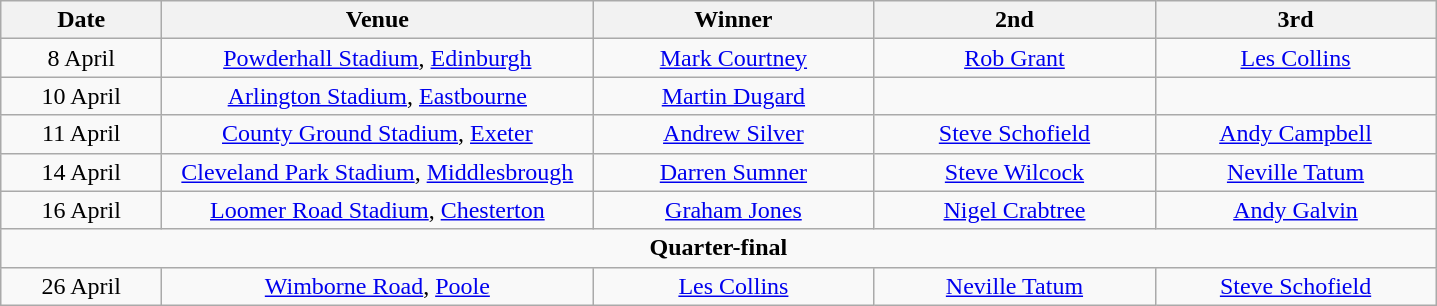<table class="wikitable" style="text-align:center">
<tr>
<th width=100>Date</th>
<th width=280>Venue</th>
<th width=180>Winner</th>
<th width=180>2nd</th>
<th width=180>3rd</th>
</tr>
<tr>
<td align=center>8 April</td>
<td><a href='#'>Powderhall Stadium</a>, <a href='#'>Edinburgh</a></td>
<td><a href='#'>Mark Courtney</a></td>
<td><a href='#'>Rob Grant</a></td>
<td><a href='#'>Les Collins</a></td>
</tr>
<tr>
<td align=center>10 April</td>
<td><a href='#'>Arlington Stadium</a>, <a href='#'>Eastbourne</a></td>
<td><a href='#'>Martin Dugard</a></td>
<td></td>
<td></td>
</tr>
<tr>
<td align=center>11 April</td>
<td><a href='#'>County Ground Stadium</a>, <a href='#'>Exeter</a></td>
<td><a href='#'>Andrew Silver</a></td>
<td><a href='#'>Steve Schofield</a></td>
<td><a href='#'>Andy Campbell</a></td>
</tr>
<tr>
<td align=center>14 April</td>
<td><a href='#'>Cleveland Park Stadium</a>, <a href='#'>Middlesbrough</a></td>
<td><a href='#'>Darren Sumner</a></td>
<td><a href='#'>Steve Wilcock</a></td>
<td><a href='#'>Neville Tatum</a></td>
</tr>
<tr>
<td align=center>16 April</td>
<td><a href='#'>Loomer Road Stadium</a>, <a href='#'>Chesterton</a></td>
<td><a href='#'>Graham Jones</a></td>
<td><a href='#'>Nigel Crabtree</a></td>
<td><a href='#'>Andy Galvin</a></td>
</tr>
<tr>
<td colspan=5><strong>Quarter-final</strong></td>
</tr>
<tr>
<td align=center>26 April</td>
<td><a href='#'>Wimborne Road</a>, <a href='#'>Poole</a></td>
<td><a href='#'>Les Collins</a></td>
<td><a href='#'>Neville Tatum</a></td>
<td><a href='#'>Steve Schofield</a></td>
</tr>
</table>
